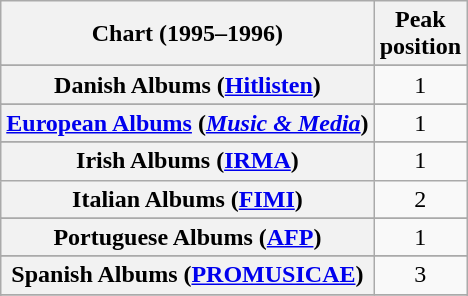<table class="wikitable sortable plainrowheaders">
<tr>
<th>Chart (1995–1996)</th>
<th>Peak<br>position</th>
</tr>
<tr>
</tr>
<tr>
</tr>
<tr>
</tr>
<tr>
</tr>
<tr>
</tr>
<tr>
</tr>
<tr>
<th scope="row">Danish Albums (<a href='#'>Hitlisten</a>)</th>
<td style="text-align:center;">1</td>
</tr>
<tr>
</tr>
<tr>
<th scope="row"><a href='#'>European Albums</a> (<em><a href='#'>Music & Media</a></em>)</th>
<td style="text-align:center;">1</td>
</tr>
<tr>
</tr>
<tr>
</tr>
<tr>
</tr>
<tr>
</tr>
<tr>
<th scope="row">Irish Albums (<a href='#'>IRMA</a>)</th>
<td style="text-align:center;">1</td>
</tr>
<tr>
<th scope="row">Italian Albums (<a href='#'>FIMI</a>)</th>
<td style="text-align:center;">2</td>
</tr>
<tr>
</tr>
<tr>
</tr>
<tr>
<th scope="row">Portuguese Albums (<a href='#'>AFP</a>)</th>
<td style="text-align:center;">1</td>
</tr>
<tr>
</tr>
<tr>
<th scope="row">Spanish Albums (<a href='#'>PROMUSICAE</a>)</th>
<td style="text-align:center;">3</td>
</tr>
<tr>
</tr>
<tr>
</tr>
<tr>
</tr>
<tr>
</tr>
</table>
